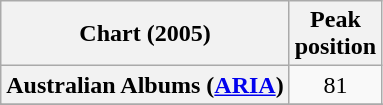<table class="wikitable sortable plainrowheaders" style="text-align:center">
<tr>
<th scope="col">Chart (2005)</th>
<th scope="col">Peak<br>position</th>
</tr>
<tr>
<th scope="row">Australian Albums (<a href='#'>ARIA</a>)</th>
<td>81</td>
</tr>
<tr>
</tr>
<tr>
</tr>
<tr>
</tr>
<tr>
</tr>
<tr>
</tr>
<tr>
</tr>
<tr>
</tr>
<tr>
</tr>
<tr>
</tr>
</table>
